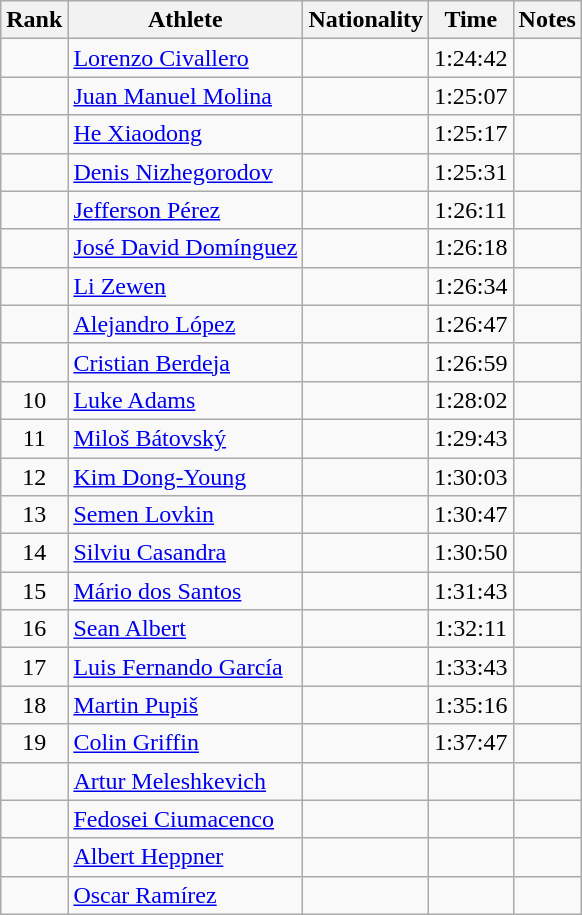<table class="wikitable sortable" style="text-align:center">
<tr>
<th>Rank</th>
<th>Athlete</th>
<th>Nationality</th>
<th>Time</th>
<th>Notes</th>
</tr>
<tr>
<td></td>
<td align=left><a href='#'>Lorenzo Civallero</a></td>
<td align=left></td>
<td>1:24:42</td>
<td></td>
</tr>
<tr>
<td></td>
<td align=left><a href='#'>Juan Manuel Molina</a></td>
<td align=left></td>
<td>1:25:07</td>
<td></td>
</tr>
<tr>
<td></td>
<td align=left><a href='#'>He Xiaodong</a></td>
<td align=left></td>
<td>1:25:17</td>
<td></td>
</tr>
<tr>
<td></td>
<td align=left><a href='#'>Denis Nizhegorodov</a></td>
<td align=left></td>
<td>1:25:31</td>
<td></td>
</tr>
<tr>
<td></td>
<td align=left><a href='#'>Jefferson Pérez</a></td>
<td align=left></td>
<td>1:26:11</td>
<td></td>
</tr>
<tr>
<td></td>
<td align=left><a href='#'>José David Domínguez</a></td>
<td align=left></td>
<td>1:26:18</td>
<td></td>
</tr>
<tr>
<td></td>
<td align=left><a href='#'>Li Zewen</a></td>
<td align=left></td>
<td>1:26:34</td>
<td></td>
</tr>
<tr>
<td></td>
<td align=left><a href='#'>Alejandro López</a></td>
<td align=left></td>
<td>1:26:47</td>
<td></td>
</tr>
<tr>
<td></td>
<td align=left><a href='#'>Cristian Berdeja</a></td>
<td align=left></td>
<td>1:26:59</td>
<td></td>
</tr>
<tr>
<td>10</td>
<td align=left><a href='#'>Luke Adams</a></td>
<td align=left></td>
<td>1:28:02</td>
<td></td>
</tr>
<tr>
<td>11</td>
<td align=left><a href='#'>Miloš Bátovský</a></td>
<td align=left></td>
<td>1:29:43</td>
<td></td>
</tr>
<tr>
<td>12</td>
<td align=left><a href='#'>Kim Dong-Young</a></td>
<td align=left></td>
<td>1:30:03</td>
<td></td>
</tr>
<tr>
<td>13</td>
<td align=left><a href='#'>Semen Lovkin</a></td>
<td align=left></td>
<td>1:30:47</td>
<td></td>
</tr>
<tr>
<td>14</td>
<td align=left><a href='#'>Silviu Casandra</a></td>
<td align=left></td>
<td>1:30:50</td>
<td></td>
</tr>
<tr>
<td>15</td>
<td align=left><a href='#'>Mário dos Santos</a></td>
<td align=left></td>
<td>1:31:43</td>
<td></td>
</tr>
<tr>
<td>16</td>
<td align=left><a href='#'>Sean Albert</a></td>
<td align=left></td>
<td>1:32:11</td>
<td></td>
</tr>
<tr>
<td>17</td>
<td align=left><a href='#'>Luis Fernando García</a></td>
<td align=left></td>
<td>1:33:43</td>
<td></td>
</tr>
<tr>
<td>18</td>
<td align=left><a href='#'>Martin Pupiš</a></td>
<td align=left></td>
<td>1:35:16</td>
<td></td>
</tr>
<tr>
<td>19</td>
<td align=left><a href='#'>Colin Griffin</a></td>
<td align=left></td>
<td>1:37:47</td>
<td></td>
</tr>
<tr>
<td></td>
<td align=left><a href='#'>Artur Meleshkevich</a></td>
<td align=left></td>
<td></td>
<td></td>
</tr>
<tr>
<td></td>
<td align=left><a href='#'>Fedosei Ciumacenco</a></td>
<td align=left></td>
<td></td>
<td></td>
</tr>
<tr>
<td></td>
<td align=left><a href='#'>Albert Heppner</a></td>
<td align=left></td>
<td></td>
<td></td>
</tr>
<tr>
<td></td>
<td align=left><a href='#'>Oscar Ramírez</a></td>
<td align=left></td>
<td></td>
<td></td>
</tr>
</table>
